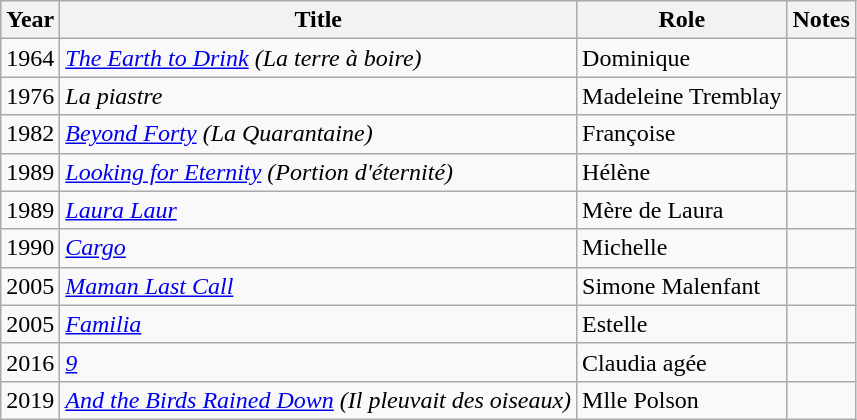<table class="wikitable sortable">
<tr>
<th>Year</th>
<th>Title</th>
<th>Role</th>
<th>Notes</th>
</tr>
<tr>
<td>1964</td>
<td><em><a href='#'>The Earth to Drink</a> (La terre à boire)</em></td>
<td>Dominique</td>
<td></td>
</tr>
<tr>
<td>1976</td>
<td><em>La piastre</em></td>
<td>Madeleine Tremblay</td>
<td></td>
</tr>
<tr>
<td>1982</td>
<td><em><a href='#'>Beyond Forty</a> (La Quarantaine)</em></td>
<td>Françoise</td>
<td></td>
</tr>
<tr>
<td>1989</td>
<td><em><a href='#'>Looking for Eternity</a> (Portion d'éternité)</em></td>
<td>Hélène</td>
<td></td>
</tr>
<tr>
<td>1989</td>
<td><em><a href='#'>Laura Laur</a></em></td>
<td>Mère de Laura</td>
<td></td>
</tr>
<tr>
<td>1990</td>
<td><em><a href='#'>Cargo</a></em></td>
<td>Michelle</td>
<td></td>
</tr>
<tr>
<td>2005</td>
<td><em><a href='#'>Maman Last Call</a></em></td>
<td>Simone Malenfant</td>
<td></td>
</tr>
<tr>
<td>2005</td>
<td><em><a href='#'>Familia</a></em></td>
<td>Estelle</td>
<td></td>
</tr>
<tr>
<td>2016</td>
<td><em><a href='#'>9</a></em></td>
<td>Claudia agée</td>
<td></td>
</tr>
<tr>
<td>2019</td>
<td><em><a href='#'>And the Birds Rained Down</a> (Il pleuvait des oiseaux)</em></td>
<td>Mlle Polson</td>
<td></td>
</tr>
</table>
